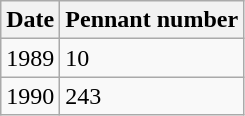<table class="wikitable">
<tr>
<th>Date</th>
<th>Pennant number</th>
</tr>
<tr>
<td>1989</td>
<td>10</td>
</tr>
<tr>
<td>1990</td>
<td>243</td>
</tr>
</table>
